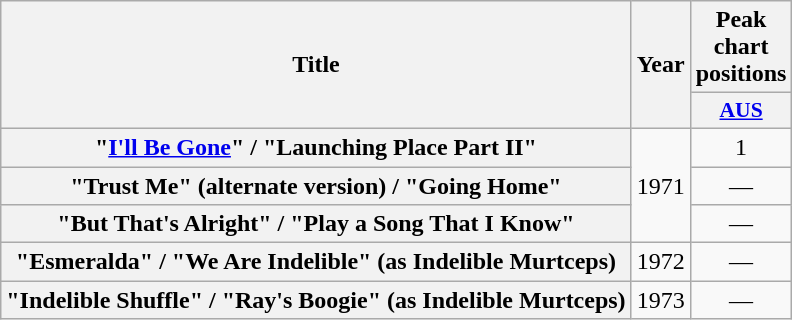<table class="wikitable plainrowheaders" style="text-align:center;" border="1">
<tr>
<th scope="col" rowspan="2">Title</th>
<th scope="col" rowspan="2">Year</th>
<th scope="col" colspan="1">Peak chart positions</th>
</tr>
<tr>
<th scope="col" style="width:3em; font-size:90%"><a href='#'>AUS</a><br></th>
</tr>
<tr>
<th scope="row">"<a href='#'>I'll Be Gone</a>" / "Launching Place Part II"</th>
<td rowspan="3">1971</td>
<td>1</td>
</tr>
<tr>
<th scope="row">"Trust Me" (alternate version) / "Going Home"</th>
<td>—</td>
</tr>
<tr>
<th scope="row">"But That's Alright" / "Play a Song That I Know"</th>
<td>—</td>
</tr>
<tr>
<th scope="row">"Esmeralda" / "We Are Indelible" (as Indelible Murtceps)</th>
<td>1972</td>
<td>—</td>
</tr>
<tr>
<th scope="row">"Indelible Shuffle" / "Ray's Boogie" (as Indelible Murtceps)</th>
<td>1973</td>
<td>—</td>
</tr>
</table>
